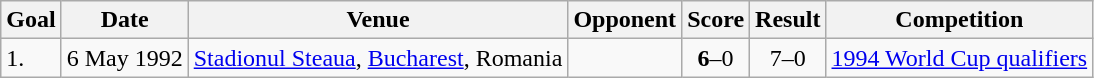<table class="wikitable">
<tr>
<th>Goal</th>
<th>Date</th>
<th>Venue</th>
<th>Opponent</th>
<th>Score</th>
<th>Result</th>
<th>Competition</th>
</tr>
<tr>
<td>1.</td>
<td>6 May 1992</td>
<td><a href='#'>Stadionul Steaua</a>, <a href='#'>Bucharest</a>, Romania</td>
<td></td>
<td align="center"><strong>6</strong>–0</td>
<td align="center">7–0</td>
<td><a href='#'>1994 World Cup qualifiers</a></td>
</tr>
</table>
